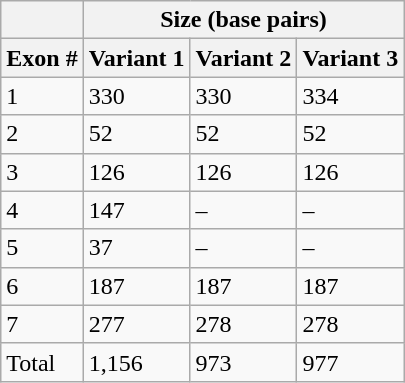<table class="wikitable">
<tr>
<th></th>
<th colspan="3">Size (base pairs)</th>
</tr>
<tr>
<th>Exon #</th>
<th>Variant 1</th>
<th>Variant 2</th>
<th>Variant 3</th>
</tr>
<tr>
<td>1</td>
<td>330</td>
<td>330</td>
<td>334</td>
</tr>
<tr>
<td>2</td>
<td>52</td>
<td>52</td>
<td>52</td>
</tr>
<tr>
<td>3</td>
<td>126</td>
<td>126</td>
<td>126</td>
</tr>
<tr>
<td>4</td>
<td>147</td>
<td>–</td>
<td>–</td>
</tr>
<tr>
<td>5</td>
<td>37</td>
<td>–</td>
<td>–</td>
</tr>
<tr>
<td>6</td>
<td>187</td>
<td>187</td>
<td>187</td>
</tr>
<tr>
<td>7</td>
<td>277</td>
<td>278</td>
<td>278</td>
</tr>
<tr>
<td>Total</td>
<td>1,156</td>
<td>973</td>
<td>977</td>
</tr>
</table>
